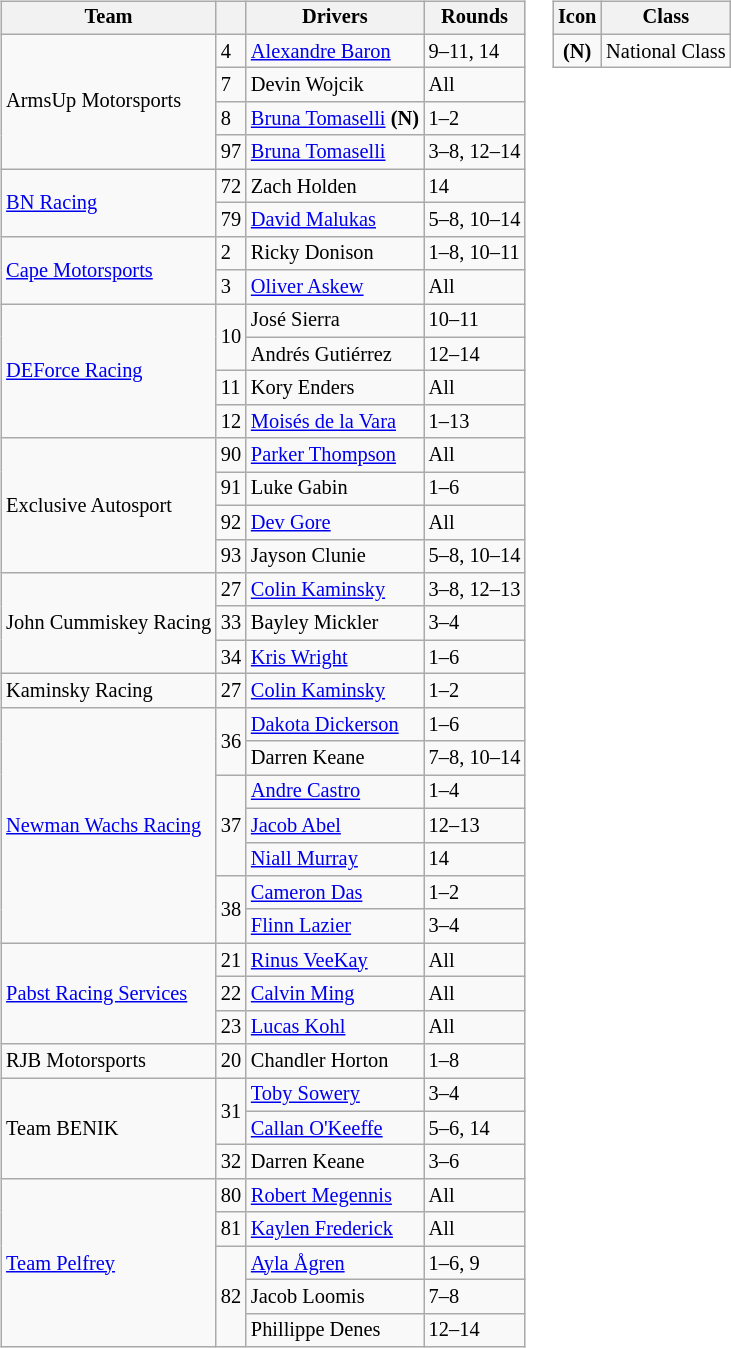<table>
<tr>
<td><br><table class="wikitable sortable" style="font-size:85%;">
<tr>
<th>Team</th>
<th></th>
<th>Drivers</th>
<th>Rounds</th>
</tr>
<tr>
<td rowspan=4>ArmsUp Motorsports</td>
<td>4</td>
<td> <a href='#'>Alexandre Baron</a></td>
<td>9–11, 14</td>
</tr>
<tr>
<td>7</td>
<td> Devin Wojcik</td>
<td>All</td>
</tr>
<tr>
<td>8</td>
<td> <a href='#'>Bruna Tomaselli</a> <strong>(N)</strong></td>
<td>1–2</td>
</tr>
<tr>
<td>97</td>
<td> <a href='#'>Bruna Tomaselli</a></td>
<td>3–8, 12–14</td>
</tr>
<tr>
<td rowspan=2><a href='#'>BN Racing</a></td>
<td>72</td>
<td> Zach Holden</td>
<td>14</td>
</tr>
<tr>
<td>79</td>
<td> <a href='#'>David Malukas</a></td>
<td>5–8, 10–14</td>
</tr>
<tr>
<td rowspan=2><a href='#'>Cape Motorsports</a></td>
<td>2</td>
<td> Ricky Donison</td>
<td>1–8, 10–11</td>
</tr>
<tr>
<td>3</td>
<td> <a href='#'>Oliver Askew</a></td>
<td>All</td>
</tr>
<tr>
<td rowspan=4><a href='#'>DEForce Racing</a></td>
<td rowspan=2>10</td>
<td> José Sierra</td>
<td>10–11</td>
</tr>
<tr>
<td> Andrés Gutiérrez</td>
<td>12–14</td>
</tr>
<tr>
<td>11</td>
<td> Kory Enders</td>
<td>All</td>
</tr>
<tr>
<td>12</td>
<td> <a href='#'>Moisés de la Vara</a></td>
<td>1–13</td>
</tr>
<tr>
<td rowspan=4>Exclusive Autosport</td>
<td>90</td>
<td> <a href='#'>Parker Thompson</a></td>
<td>All</td>
</tr>
<tr>
<td>91</td>
<td> Luke Gabin</td>
<td>1–6</td>
</tr>
<tr>
<td>92</td>
<td> <a href='#'>Dev Gore</a></td>
<td>All</td>
</tr>
<tr>
<td>93</td>
<td> Jayson Clunie</td>
<td>5–8, 10–14</td>
</tr>
<tr>
<td rowspan=3>John Cummiskey Racing</td>
<td>27</td>
<td> <a href='#'>Colin Kaminsky</a></td>
<td>3–8, 12–13</td>
</tr>
<tr>
<td>33</td>
<td> Bayley Mickler</td>
<td>3–4</td>
</tr>
<tr>
<td>34</td>
<td> <a href='#'>Kris Wright</a></td>
<td>1–6</td>
</tr>
<tr>
<td rowspan=1>Kaminsky Racing</td>
<td>27</td>
<td> <a href='#'>Colin Kaminsky</a></td>
<td>1–2</td>
</tr>
<tr>
<td rowspan=7><a href='#'>Newman Wachs Racing</a></td>
<td rowspan=2>36</td>
<td> <a href='#'>Dakota Dickerson</a></td>
<td>1–6</td>
</tr>
<tr>
<td> Darren Keane</td>
<td>7–8, 10–14</td>
</tr>
<tr>
<td rowspan=3>37</td>
<td> <a href='#'>Andre Castro</a></td>
<td>1–4</td>
</tr>
<tr>
<td> <a href='#'>Jacob Abel</a></td>
<td>12–13</td>
</tr>
<tr>
<td> <a href='#'>Niall Murray</a></td>
<td>14</td>
</tr>
<tr>
<td rowspan=2>38</td>
<td> <a href='#'>Cameron Das</a></td>
<td>1–2</td>
</tr>
<tr>
<td> <a href='#'>Flinn Lazier</a></td>
<td>3–4</td>
</tr>
<tr>
<td rowspan=3><a href='#'>Pabst Racing Services</a></td>
<td>21</td>
<td> <a href='#'>Rinus VeeKay</a></td>
<td>All</td>
</tr>
<tr>
<td>22</td>
<td> <a href='#'>Calvin Ming</a></td>
<td>All</td>
</tr>
<tr>
<td>23</td>
<td> <a href='#'>Lucas Kohl</a></td>
<td>All</td>
</tr>
<tr>
<td>RJB Motorsports</td>
<td>20</td>
<td> Chandler Horton</td>
<td>1–8</td>
</tr>
<tr>
<td rowspan=3>Team BENIK</td>
<td rowspan=2>31</td>
<td> <a href='#'>Toby Sowery</a></td>
<td>3–4</td>
</tr>
<tr>
<td> <a href='#'>Callan O'Keeffe</a></td>
<td>5–6, 14</td>
</tr>
<tr>
<td>32</td>
<td> Darren Keane</td>
<td>3–6</td>
</tr>
<tr>
<td rowspan=5><a href='#'>Team Pelfrey</a></td>
<td>80</td>
<td> <a href='#'>Robert Megennis</a></td>
<td>All</td>
</tr>
<tr>
<td>81</td>
<td> <a href='#'>Kaylen Frederick</a></td>
<td>All</td>
</tr>
<tr>
<td rowspan=3>82</td>
<td> <a href='#'>Ayla Ågren</a></td>
<td>1–6, 9</td>
</tr>
<tr>
<td> Jacob Loomis</td>
<td>7–8</td>
</tr>
<tr>
<td> Phillippe Denes</td>
<td>12–14</td>
</tr>
</table>
</td>
<td valign="top"><br><table class="wikitable" style="font-size: 85%;">
<tr>
<th>Icon</th>
<th>Class</th>
</tr>
<tr>
<td align=center><strong>(N)</strong></td>
<td>National Class</td>
</tr>
</table>
</td>
</tr>
</table>
